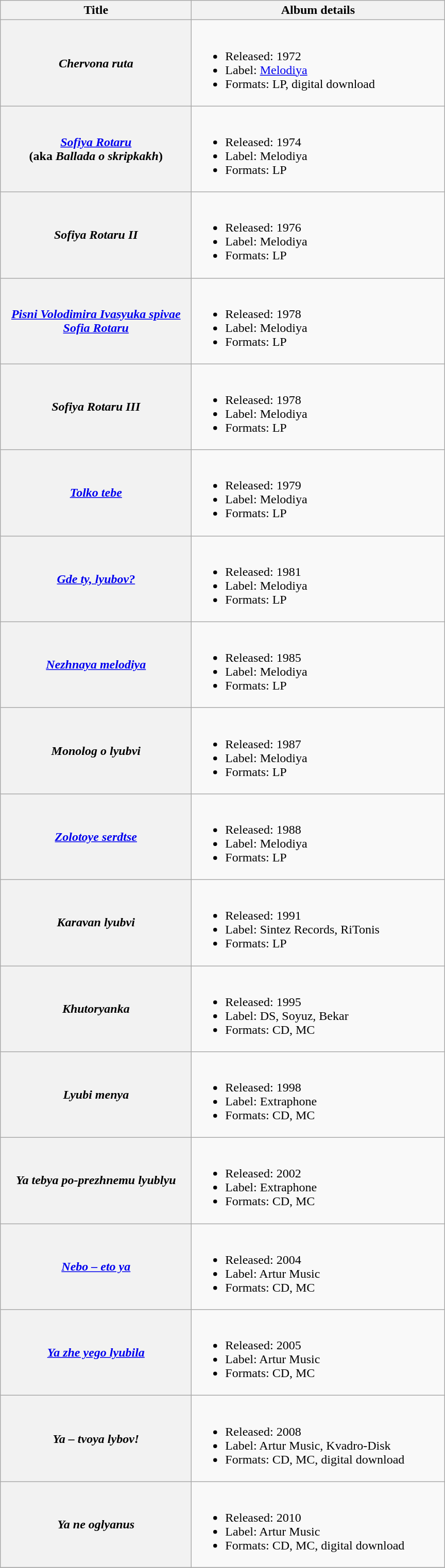<table class="wikitable plainrowheaders" style="text-align:center;">
<tr>
<th style="width:15em;">Title</th>
<th style="width:20em;">Album details</th>
</tr>
<tr>
<th scope="row"><em>Chervona ruta</em></th>
<td align="left"><br><ul><li>Released: 1972</li><li>Label: <a href='#'>Melodiya</a></li><li>Formats: LP, digital download</li></ul></td>
</tr>
<tr>
<th scope="row"><em><a href='#'>Sofiya Rotaru</a></em><br> (aka <em>Ballada o skripkakh</em>)</th>
<td align="left"><br><ul><li>Released: 1974</li><li>Label: Melodiya</li><li>Formats: LP</li></ul></td>
</tr>
<tr>
<th scope="row"><em>Sofiya Rotaru II</em></th>
<td align="left"><br><ul><li>Released: 1976</li><li>Label: Melodiya</li><li>Formats: LP</li></ul></td>
</tr>
<tr>
<th scope="row"><em><a href='#'>Pisni Volodimira Ivasyuka spivae Sofia Rotaru</a></em></th>
<td align="left"><br><ul><li>Released: 1978</li><li>Label: Melodiya</li><li>Formats: LP</li></ul></td>
</tr>
<tr>
<th scope="row"><em>Sofiya Rotaru III</em></th>
<td align="left"><br><ul><li>Released: 1978</li><li>Label: Melodiya</li><li>Formats: LP</li></ul></td>
</tr>
<tr>
<th scope="row"><em><a href='#'>Tolko tebe</a></em></th>
<td align="left"><br><ul><li>Released: 1979</li><li>Label: Melodiya</li><li>Formats: LP</li></ul></td>
</tr>
<tr>
<th scope="row"><em><a href='#'>Gde ty, lyubov?</a></em></th>
<td align="left"><br><ul><li>Released: 1981</li><li>Label: Melodiya</li><li>Formats: LP</li></ul></td>
</tr>
<tr>
<th scope="row"><em><a href='#'>Nezhnaya melodiya</a></em></th>
<td align="left"><br><ul><li>Released: 1985</li><li>Label: Melodiya</li><li>Formats: LP</li></ul></td>
</tr>
<tr>
<th scope="row"><em>Monolog o lyubvi</em></th>
<td align="left"><br><ul><li>Released: 1987</li><li>Label: Melodiya</li><li>Formats: LP</li></ul></td>
</tr>
<tr>
<th scope="row"><em><a href='#'>Zolotoye serdtse</a></em></th>
<td align="left"><br><ul><li>Released: 1988</li><li>Label: Melodiya</li><li>Formats: LP</li></ul></td>
</tr>
<tr>
<th scope="row"><em>Karavan lyubvi</em></th>
<td align="left"><br><ul><li>Released: 1991</li><li>Label: Sintez Records, RiTonis</li><li>Formats: LP</li></ul></td>
</tr>
<tr>
<th scope="row"><em>Khutoryanka</em></th>
<td align="left"><br><ul><li>Released: 1995</li><li>Label: DS, Soyuz, Bekar</li><li>Formats: CD, MC</li></ul></td>
</tr>
<tr>
<th scope="row"><em>Lyubi menya</em></th>
<td align="left"><br><ul><li>Released: 1998</li><li>Label: Extraphone</li><li>Formats: CD, MC</li></ul></td>
</tr>
<tr>
<th scope="row"><em>Ya tebya po-prezhnemu lyublyu</em></th>
<td align="left"><br><ul><li>Released: 2002</li><li>Label: Extraphone</li><li>Formats: CD, MC</li></ul></td>
</tr>
<tr>
<th scope="row"><em><a href='#'>Nebo – eto ya</a></em></th>
<td align="left"><br><ul><li>Released: 2004</li><li>Label: Artur Music</li><li>Formats: CD, MC</li></ul></td>
</tr>
<tr>
<th scope="row"><em><a href='#'>Ya zhe yego lyubila</a></em></th>
<td align="left"><br><ul><li>Released: 2005</li><li>Label: Artur Music</li><li>Formats: CD, MC</li></ul></td>
</tr>
<tr>
<th scope="row"><em>Ya – tvoya lybov!</em></th>
<td align="left"><br><ul><li>Released: 2008</li><li>Label: Artur Music, Kvadro-Disk</li><li>Formats: CD, MC, digital download</li></ul></td>
</tr>
<tr>
<th scope="row"><em>Ya ne oglyanus</em></th>
<td align="left"><br><ul><li>Released: 2010</li><li>Label: Artur Music</li><li>Formats: CD, MC, digital download</li></ul></td>
</tr>
<tr>
</tr>
</table>
